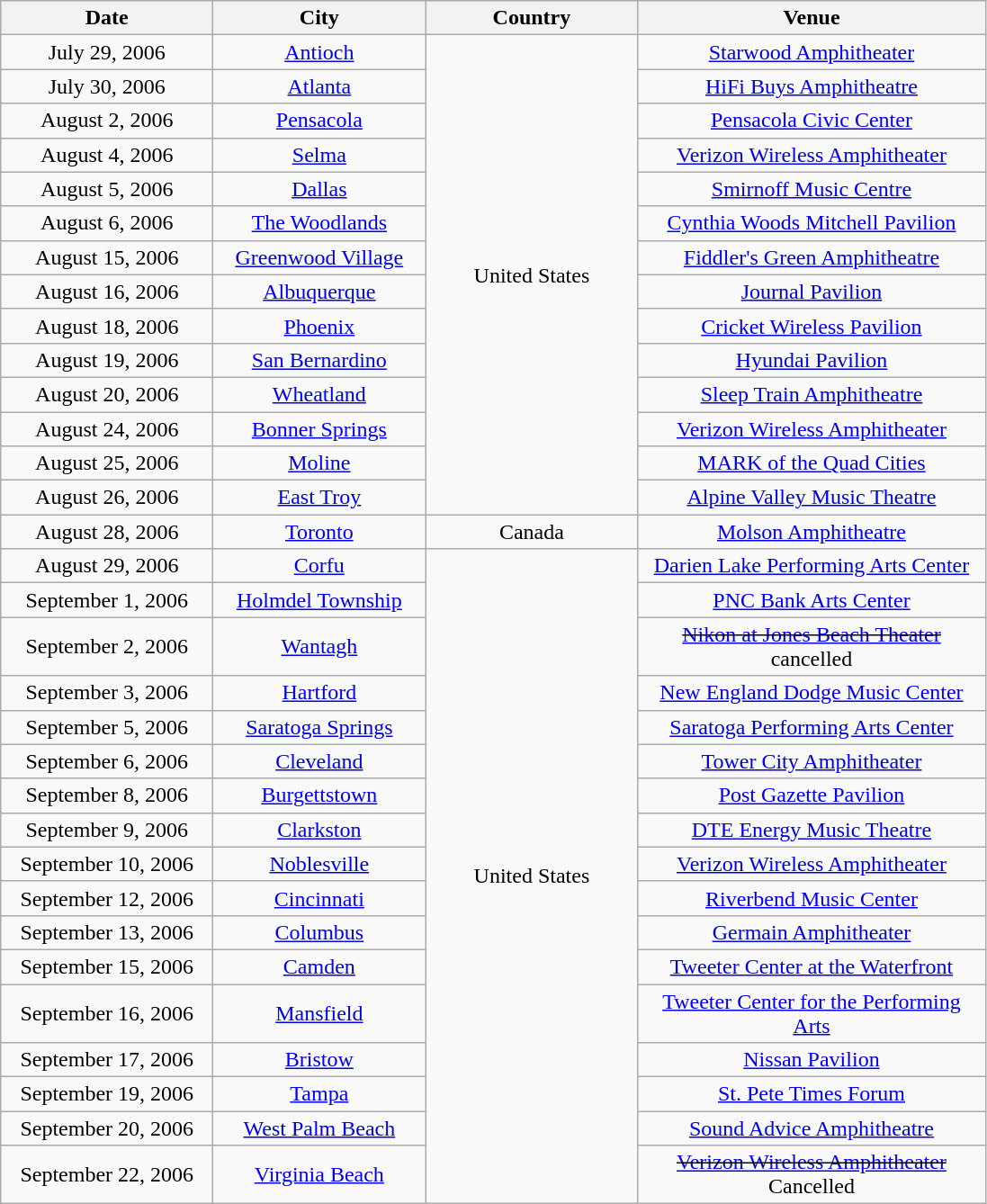<table class="wikitable" style="text-align:center;">
<tr>
<th width="150">Date</th>
<th width="150">City</th>
<th width="150">Country</th>
<th width="250">Venue</th>
</tr>
<tr>
<td>July 29, 2006</td>
<td><a href='#'>Antioch</a></td>
<td rowspan="14">United States</td>
<td><a href='#'>Starwood Amphitheater</a></td>
</tr>
<tr>
<td>July 30, 2006</td>
<td><a href='#'>Atlanta</a></td>
<td><a href='#'>HiFi Buys Amphitheatre</a></td>
</tr>
<tr>
<td>August 2, 2006</td>
<td><a href='#'>Pensacola</a></td>
<td><a href='#'>Pensacola Civic Center</a></td>
</tr>
<tr>
<td>August 4, 2006</td>
<td><a href='#'>Selma</a></td>
<td><a href='#'>Verizon Wireless Amphitheater</a></td>
</tr>
<tr>
<td>August 5, 2006</td>
<td><a href='#'>Dallas</a></td>
<td><a href='#'>Smirnoff Music Centre</a></td>
</tr>
<tr>
<td>August 6, 2006</td>
<td><a href='#'>The Woodlands</a></td>
<td><a href='#'>Cynthia Woods Mitchell Pavilion</a></td>
</tr>
<tr>
<td>August 15, 2006</td>
<td><a href='#'>Greenwood Village</a></td>
<td><a href='#'>Fiddler's Green Amphitheatre</a></td>
</tr>
<tr>
<td>August 16, 2006</td>
<td><a href='#'>Albuquerque</a></td>
<td><a href='#'>Journal Pavilion</a></td>
</tr>
<tr>
<td>August 18, 2006</td>
<td><a href='#'>Phoenix</a></td>
<td><a href='#'>Cricket Wireless Pavilion</a></td>
</tr>
<tr>
<td>August 19, 2006</td>
<td><a href='#'>San Bernardino</a></td>
<td><a href='#'>Hyundai Pavilion</a></td>
</tr>
<tr>
<td>August 20, 2006</td>
<td><a href='#'>Wheatland</a></td>
<td><a href='#'>Sleep Train Amphitheatre</a></td>
</tr>
<tr>
<td>August 24, 2006</td>
<td><a href='#'>Bonner Springs</a></td>
<td><a href='#'>Verizon Wireless Amphitheater</a></td>
</tr>
<tr>
<td>August 25, 2006</td>
<td><a href='#'>Moline</a></td>
<td><a href='#'>MARK of the Quad Cities</a></td>
</tr>
<tr>
<td>August 26, 2006</td>
<td><a href='#'>East Troy</a></td>
<td><a href='#'>Alpine Valley Music Theatre</a></td>
</tr>
<tr>
<td>August 28, 2006</td>
<td><a href='#'>Toronto</a></td>
<td>Canada</td>
<td><a href='#'>Molson Amphitheatre</a></td>
</tr>
<tr>
<td>August 29, 2006</td>
<td><a href='#'>Corfu</a></td>
<td rowspan="17">United States</td>
<td><a href='#'>Darien Lake Performing Arts Center</a></td>
</tr>
<tr>
<td>September 1, 2006</td>
<td><a href='#'>Holmdel Township</a></td>
<td><a href='#'>PNC Bank Arts Center</a></td>
</tr>
<tr>
<td>September 2, 2006</td>
<td><a href='#'>Wantagh</a></td>
<td><s><a href='#'>Nikon at Jones Beach Theater</a></s> cancelled</td>
</tr>
<tr>
<td>September 3, 2006</td>
<td><a href='#'>Hartford</a></td>
<td><a href='#'>New England Dodge Music Center</a></td>
</tr>
<tr>
<td>September 5, 2006</td>
<td><a href='#'>Saratoga Springs</a></td>
<td><a href='#'>Saratoga Performing Arts Center</a></td>
</tr>
<tr>
<td>September 6, 2006</td>
<td><a href='#'>Cleveland</a></td>
<td><a href='#'>Tower City Amphitheater</a></td>
</tr>
<tr>
<td>September 8, 2006</td>
<td><a href='#'>Burgettstown</a></td>
<td><a href='#'>Post Gazette Pavilion</a></td>
</tr>
<tr>
<td>September 9, 2006</td>
<td><a href='#'>Clarkston</a></td>
<td><a href='#'>DTE Energy Music Theatre</a></td>
</tr>
<tr>
<td>September 10, 2006</td>
<td><a href='#'>Noblesville</a></td>
<td><a href='#'>Verizon Wireless Amphitheater</a></td>
</tr>
<tr>
<td>September 12, 2006</td>
<td><a href='#'>Cincinnati</a></td>
<td><a href='#'>Riverbend Music Center</a></td>
</tr>
<tr>
<td>September 13, 2006</td>
<td><a href='#'>Columbus</a></td>
<td><a href='#'>Germain Amphitheater</a></td>
</tr>
<tr>
<td>September 15, 2006</td>
<td><a href='#'>Camden</a></td>
<td><a href='#'>Tweeter Center at the Waterfront</a></td>
</tr>
<tr>
<td>September 16, 2006</td>
<td><a href='#'>Mansfield</a></td>
<td><a href='#'>Tweeter Center for the Performing Arts</a></td>
</tr>
<tr>
<td>September 17, 2006</td>
<td><a href='#'>Bristow</a></td>
<td><a href='#'>Nissan Pavilion</a></td>
</tr>
<tr>
<td>September 19, 2006</td>
<td><a href='#'>Tampa</a></td>
<td><a href='#'>St. Pete Times Forum</a></td>
</tr>
<tr>
<td>September 20, 2006</td>
<td><a href='#'>West Palm Beach</a></td>
<td><a href='#'>Sound Advice Amphitheatre</a></td>
</tr>
<tr>
<td>September 22, 2006</td>
<td><a href='#'>Virginia Beach</a></td>
<td><s><a href='#'>Verizon Wireless Amphitheater</a></s> Cancelled</td>
</tr>
</table>
